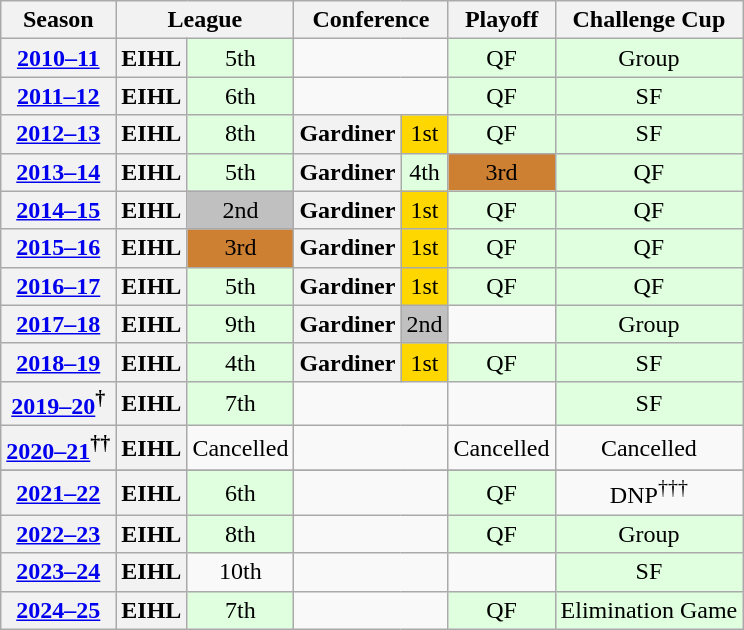<table class="wikitable" style="text-align:center">
<tr>
<th>Season</th>
<th colspan="2">League</th>
<th colspan="2">Conference</th>
<th>Playoff</th>
<th>Challenge Cup</th>
</tr>
<tr>
<th><a href='#'>2010–11</a></th>
<th>EIHL</th>
<td bgcolor="#dfffdf">5th</td>
<td colspan=2></td>
<td bgcolor="#dfffdf">QF</td>
<td bgcolor="#dfffdf">Group</td>
</tr>
<tr>
<th><a href='#'>2011–12</a></th>
<th>EIHL</th>
<td bgcolor="#dfffdf">6th</td>
<td colspan=2></td>
<td bgcolor="#dfffdf">QF</td>
<td bgcolor="#dfffdf">SF</td>
</tr>
<tr>
<th><a href='#'>2012–13</a></th>
<th>EIHL</th>
<td bgcolor="#dfffdf">8th</td>
<th>Gardiner</th>
<td bgcolor="gold">1st</td>
<td bgcolor="#dfffdf">QF</td>
<td bgcolor="#dfffdf">SF</td>
</tr>
<tr>
<th><a href='#'>2013–14</a></th>
<th>EIHL</th>
<td bgcolor="#dfffdf">5th</td>
<th>Gardiner</th>
<td bgcolor="#dfffdf">4th</td>
<td bgcolor="#CD7F32">3rd</td>
<td bgcolor="#dfffdf">QF</td>
</tr>
<tr>
<th><a href='#'>2014–15</a></th>
<th>EIHL</th>
<td bgcolor="silver">2nd</td>
<th>Gardiner</th>
<td bgcolor="gold">1st</td>
<td bgcolor="#dfffdf">QF</td>
<td bgcolor="#dfffdf">QF</td>
</tr>
<tr>
<th><a href='#'>2015–16</a></th>
<th>EIHL</th>
<td bgcolor="#CD7F32">3rd</td>
<th>Gardiner</th>
<td bgcolor="gold">1st</td>
<td bgcolor="#dfffdf">QF</td>
<td bgcolor="#dfffdf">QF</td>
</tr>
<tr>
<th><a href='#'>2016–17</a></th>
<th>EIHL</th>
<td bgcolor="#dfffdf">5th</td>
<th>Gardiner</th>
<td bgcolor="gold">1st</td>
<td bgcolor="#dfffdf">QF</td>
<td bgcolor="#dfffdf">QF</td>
</tr>
<tr>
<th><a href='#'>2017–18</a></th>
<th>EIHL</th>
<td bgcolor="#dfffdf">9th</td>
<th>Gardiner</th>
<td bgcolor="silver">2nd</td>
<td></td>
<td bgcolor="#dfffdf">Group</td>
</tr>
<tr>
<th><a href='#'>2018–19</a></th>
<th>EIHL</th>
<td bgcolor="#dfffdf">4th</td>
<th>Gardiner</th>
<td bgcolor="gold">1st</td>
<td bgcolor="#dfffdf">QF</td>
<td bgcolor="#dfffdf">SF</td>
</tr>
<tr>
<th><a href='#'>2019–20</a><sup>†</sup></th>
<th>EIHL</th>
<td bgcolor="#dfffdf">7th</td>
<td colspan=2></td>
<td colspan=1></td>
<td bgcolor="#dfffdf">SF</td>
</tr>
<tr>
<th><a href='#'>2020–21</a><sup>††</sup></th>
<th>EIHL</th>
<td>Cancelled</td>
<td colspan=2></td>
<td colspan=1>Cancelled</td>
<td>Cancelled</td>
</tr>
<tr>
</tr>
<tr>
<th><a href='#'>2021–22</a></th>
<th>EIHL</th>
<td bgcolor="#dfffdf">6th</td>
<td colspan=2></td>
<td bgcolor="#dfffdf">QF</td>
<td colspan=1>DNP<sup>†††</sup></td>
</tr>
<tr>
<th><a href='#'>2022–23</a></th>
<th>EIHL</th>
<td bgcolor="#dfffdf">8th</td>
<td colspan=2></td>
<td bgcolor="#dfffdf">QF</td>
<td bgcolor="#dfffdf">Group</td>
</tr>
<tr>
<th><a href='#'>2023–24</a></th>
<th>EIHL</th>
<td>10th</td>
<td colspan="2"></td>
<td></td>
<td bgcolor="#dfffdf">SF</td>
</tr>
<tr>
<th><a href='#'>2024–25</a></th>
<th>EIHL</th>
<td bgcolor="#dfffdf">7th</td>
<td colspan="2"></td>
<td bgcolor="#dfffdf">QF</td>
<td bgcolor="#dfffdf">Elimination Game</td>
</tr>
</table>
